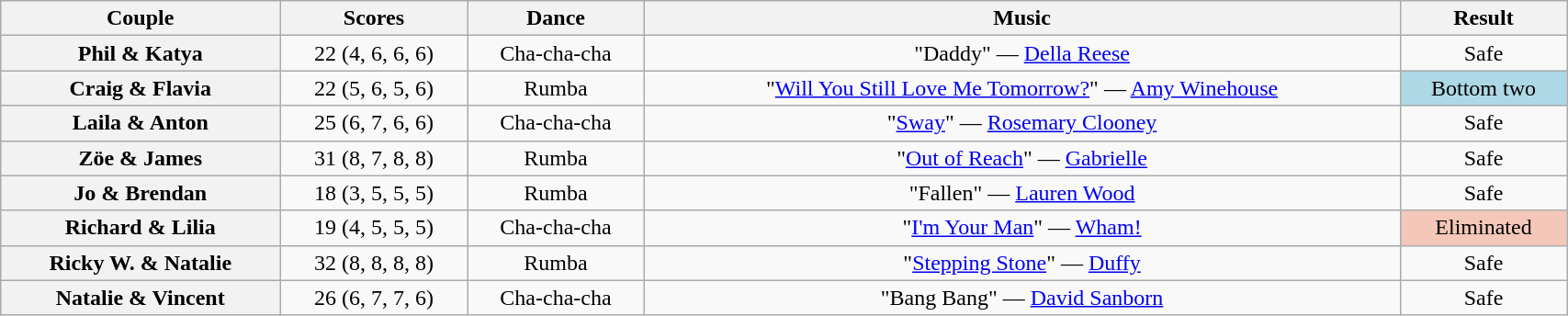<table class="wikitable sortable" style="text-align:center; width:90%">
<tr>
<th scope="col">Couple</th>
<th scope="col">Scores</th>
<th scope="col" class="unsortable">Dance</th>
<th scope="col" class="unsortable">Music</th>
<th scope="col" class="unsortable">Result</th>
</tr>
<tr>
<th scope="row">Phil & Katya</th>
<td>22 (4, 6, 6, 6)</td>
<td>Cha-cha-cha</td>
<td>"Daddy" — <a href='#'>Della Reese</a></td>
<td>Safe</td>
</tr>
<tr>
<th scope="row">Craig & Flavia</th>
<td>22 (5, 6, 5, 6)</td>
<td>Rumba</td>
<td>"<a href='#'>Will You Still Love Me Tomorrow?</a>" — <a href='#'>Amy Winehouse</a></td>
<td bgcolor="lightblue">Bottom two</td>
</tr>
<tr>
<th scope="row">Laila & Anton</th>
<td>25 (6, 7, 6, 6)</td>
<td>Cha-cha-cha</td>
<td>"<a href='#'>Sway</a>" — <a href='#'>Rosemary Clooney</a></td>
<td>Safe</td>
</tr>
<tr>
<th scope="row">Zöe & James</th>
<td>31 (8, 7, 8, 8)</td>
<td>Rumba</td>
<td>"<a href='#'>Out of Reach</a>" — <a href='#'>Gabrielle</a></td>
<td>Safe</td>
</tr>
<tr>
<th scope="row">Jo & Brendan</th>
<td>18 (3, 5, 5, 5)</td>
<td>Rumba</td>
<td>"Fallen" — <a href='#'>Lauren Wood</a></td>
<td>Safe</td>
</tr>
<tr>
<th scope="row">Richard & Lilia</th>
<td>19 (4, 5, 5, 5)</td>
<td>Cha-cha-cha</td>
<td>"<a href='#'>I'm Your Man</a>" — <a href='#'>Wham!</a></td>
<td bgcolor="f4c7b8">Eliminated</td>
</tr>
<tr>
<th scope="row">Ricky W. & Natalie</th>
<td>32 (8, 8, 8, 8)</td>
<td>Rumba</td>
<td>"<a href='#'>Stepping Stone</a>" — <a href='#'>Duffy</a></td>
<td>Safe</td>
</tr>
<tr>
<th scope="row">Natalie & Vincent</th>
<td>26 (6, 7, 7, 6)</td>
<td>Cha-cha-cha</td>
<td>"Bang Bang" — <a href='#'>David Sanborn</a></td>
<td>Safe</td>
</tr>
</table>
